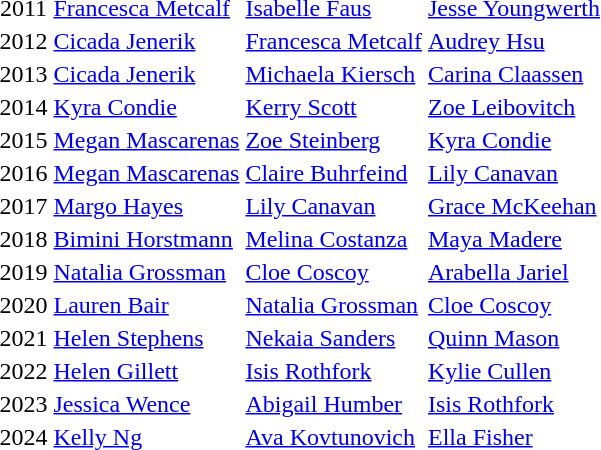<table>
<tr>
<td style="text-align:center;">2011</td>
<td><a href='#'>Francesca Metcalf</a></td>
<td><a href='#'>Isabelle Faus</a></td>
<td><a href='#'>Jesse Youngwerth</a></td>
</tr>
<tr>
<td style="text-align:center;">2012</td>
<td><a href='#'>Cicada Jenerik</a></td>
<td><a href='#'>Francesca Metcalf</a></td>
<td><a href='#'>Audrey Hsu</a></td>
</tr>
<tr>
<td style="text-align:center;">2013</td>
<td><a href='#'>Cicada Jenerik</a></td>
<td><a href='#'>Michaela Kiersch</a></td>
<td><a href='#'>Carina Claassen</a></td>
</tr>
<tr>
<td style="text-align:center;">2014</td>
<td><a href='#'>Kyra Condie</a></td>
<td><a href='#'>Kerry Scott</a></td>
<td><a href='#'>Zoe Leibovitch</a></td>
</tr>
<tr>
<td style="text-align:center;">2015</td>
<td><a href='#'>Megan Mascarenas</a></td>
<td><a href='#'>Zoe Steinberg</a></td>
<td><a href='#'>Kyra Condie</a></td>
</tr>
<tr>
<td style="text-align:center;">2016</td>
<td><a href='#'>Megan Mascarenas</a></td>
<td><a href='#'>Claire Buhrfeind</a></td>
<td><a href='#'>Lily Canavan</a></td>
</tr>
<tr>
<td style="text-align:center;">2017</td>
<td><a href='#'>Margo Hayes</a></td>
<td><a href='#'>Lily Canavan</a></td>
<td><a href='#'>Grace McKeehan</a></td>
</tr>
<tr>
<td style="text-align:center;">2018</td>
<td><a href='#'>Bimini Horstmann</a></td>
<td><a href='#'>Melina Costanza</a></td>
<td><a href='#'>Maya Madere</a></td>
</tr>
<tr>
<td style="text-align:center;">2019</td>
<td><a href='#'>Natalia Grossman</a></td>
<td><a href='#'>Cloe Coscoy</a></td>
<td><a href='#'>Arabella Jariel</a></td>
</tr>
<tr>
<td style="text-align:center;">2020</td>
<td><a href='#'>Lauren Bair</a></td>
<td><a href='#'>Natalia Grossman</a></td>
<td><a href='#'>Cloe Coscoy</a></td>
</tr>
<tr>
<td style="text-align:center;">2021</td>
<td><a href='#'>Helen Stephens</a></td>
<td><a href='#'>Nekaia Sanders</a></td>
<td><a href='#'>Quinn Mason</a></td>
</tr>
<tr>
<td style="text-align:center;">2022</td>
<td><a href='#'>Helen Gillett</a></td>
<td><a href='#'>Isis Rothfork</a></td>
<td><a href='#'>Kylie Cullen</a></td>
</tr>
<tr>
<td style="text-align:center;">2023</td>
<td><a href='#'>Jessica Wence</a></td>
<td><a href='#'>Abigail Humber</a></td>
<td><a href='#'>Isis Rothfork</a></td>
</tr>
<tr>
<td style="text-align:center;">2024</td>
<td><a href='#'>Kelly Ng</a></td>
<td><a href='#'>Ava Kovtunovich</a></td>
<td><a href='#'>Ella Fisher</a></td>
</tr>
</table>
